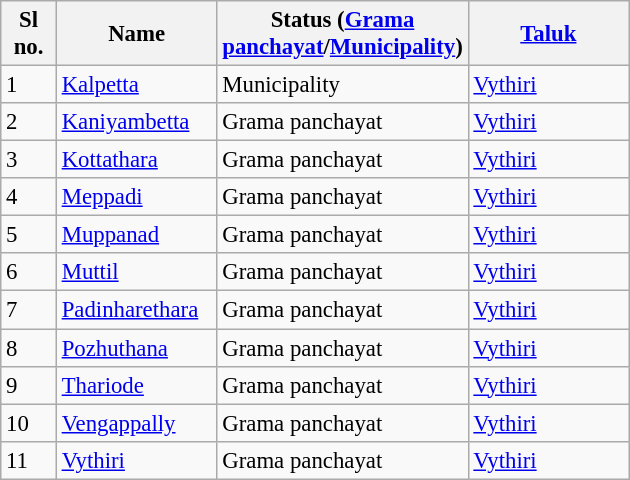<table class="wikitable sortable" style="font-size: 95%;">
<tr>
<th width="30px">Sl no.</th>
<th width="100px">Name</th>
<th width="130px">Status (<a href='#'>Grama panchayat</a>/<a href='#'>Municipality</a>)</th>
<th width="100px"><a href='#'>Taluk</a></th>
</tr>
<tr>
<td>1</td>
<td><a href='#'>Kalpetta</a></td>
<td>Municipality</td>
<td><a href='#'>Vythiri</a></td>
</tr>
<tr>
<td>2</td>
<td><a href='#'>Kaniyambetta</a></td>
<td>Grama panchayat</td>
<td><a href='#'>Vythiri</a></td>
</tr>
<tr>
<td>3</td>
<td><a href='#'>Kottathara</a></td>
<td>Grama panchayat</td>
<td><a href='#'>Vythiri</a></td>
</tr>
<tr>
<td>4</td>
<td><a href='#'>Meppadi</a></td>
<td>Grama panchayat</td>
<td><a href='#'>Vythiri</a></td>
</tr>
<tr>
<td>5</td>
<td><a href='#'>Muppanad</a></td>
<td>Grama panchayat</td>
<td><a href='#'>Vythiri</a></td>
</tr>
<tr>
<td>6</td>
<td><a href='#'>Muttil</a></td>
<td>Grama panchayat</td>
<td><a href='#'>Vythiri</a></td>
</tr>
<tr>
<td>7</td>
<td><a href='#'>Padinharethara</a></td>
<td>Grama panchayat</td>
<td><a href='#'>Vythiri</a></td>
</tr>
<tr>
<td>8</td>
<td><a href='#'>Pozhuthana</a></td>
<td>Grama panchayat</td>
<td><a href='#'>Vythiri</a></td>
</tr>
<tr>
<td>9</td>
<td><a href='#'>Thariode</a></td>
<td>Grama panchayat</td>
<td><a href='#'>Vythiri</a></td>
</tr>
<tr>
<td>10</td>
<td><a href='#'>Vengappally</a></td>
<td>Grama panchayat</td>
<td><a href='#'>Vythiri</a></td>
</tr>
<tr>
<td>11</td>
<td><a href='#'>Vythiri</a></td>
<td>Grama panchayat</td>
<td><a href='#'>Vythiri</a></td>
</tr>
</table>
